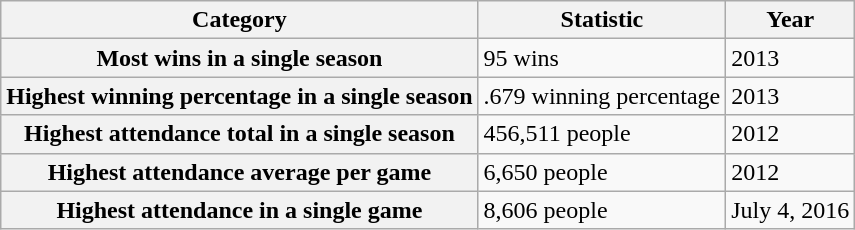<table class="wikitable plainrowheaders">
<tr>
<th scope"col">Category</th>
<th scope"col">Statistic</th>
<th scope"col">Year</th>
</tr>
<tr>
<th scope="row">Most wins in a single season</th>
<td>95 wins</td>
<td>2013</td>
</tr>
<tr>
<th scope="row">Highest winning percentage in a single season</th>
<td>.679 winning percentage</td>
<td>2013</td>
</tr>
<tr>
<th scope="row">Highest attendance total in a single season</th>
<td>456,511 people</td>
<td>2012</td>
</tr>
<tr>
<th scope="row">Highest attendance average per game</th>
<td>6,650 people</td>
<td>2012</td>
</tr>
<tr>
<th scope="row">Highest attendance in a single game</th>
<td>8,606 people</td>
<td>July 4, 2016</td>
</tr>
</table>
